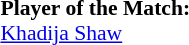<table style="width:100%; font-size:90%;">
<tr>
<td><br><strong>Player of the Match:</strong>
<br> <a href='#'>Khadija Shaw</a></td>
</tr>
</table>
